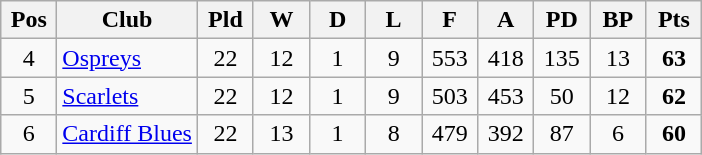<table class="wikitable" style="text-align:center">
<tr>
<th width=30>Pos</th>
<th>Club</th>
<th width=30>Pld</th>
<th width=30>W</th>
<th width=30>D</th>
<th width=30>L</th>
<th width=30>F</th>
<th width=30>A</th>
<th width=30>PD</th>
<th width=30>BP</th>
<th width=30>Pts</th>
</tr>
<tr>
<td>4</td>
<td align=left><a href='#'>Ospreys</a></td>
<td>22</td>
<td>12</td>
<td>1</td>
<td>9</td>
<td>553</td>
<td>418</td>
<td>135</td>
<td>13</td>
<td><strong>63</strong></td>
</tr>
<tr>
<td>5</td>
<td align=left> <a href='#'>Scarlets</a></td>
<td>22</td>
<td>12</td>
<td>1</td>
<td>9</td>
<td>503</td>
<td>453</td>
<td>50</td>
<td>12</td>
<td><strong>62</strong></td>
</tr>
<tr>
<td>6</td>
<td align=left><a href='#'>Cardiff Blues</a></td>
<td>22</td>
<td>13</td>
<td>1</td>
<td>8</td>
<td>479</td>
<td>392</td>
<td>87</td>
<td>6</td>
<td><strong>60</strong></td>
</tr>
</table>
